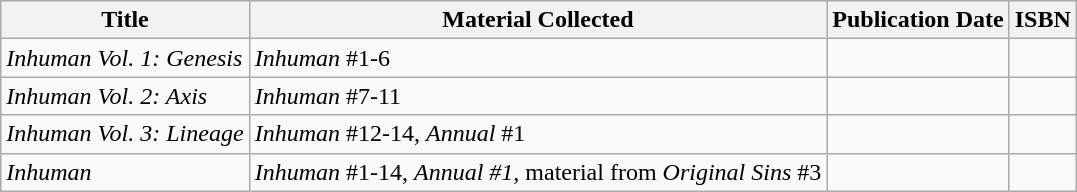<table class="wikitable">
<tr>
<th>Title</th>
<th>Material Collected</th>
<th>Publication Date</th>
<th>ISBN</th>
</tr>
<tr>
<td><em>Inhuman Vol. 1: Genesis</em></td>
<td><em>Inhuman</em> #1-6</td>
<td></td>
<td></td>
</tr>
<tr>
<td><em>Inhuman Vol. 2: Axis</em></td>
<td><em>Inhuman</em> #7-11</td>
<td></td>
<td></td>
</tr>
<tr>
<td><em>Inhuman Vol. 3: Lineage</em></td>
<td><em>Inhuman</em> #12-14, <em>Annual</em> #1</td>
<td></td>
<td></td>
</tr>
<tr>
<td><em>Inhuman</em></td>
<td><em>Inhuman</em> #1-14, <em>Annual #1</em>, material from <em>Original Sins</em> #3</td>
<td></td>
<td></td>
</tr>
</table>
